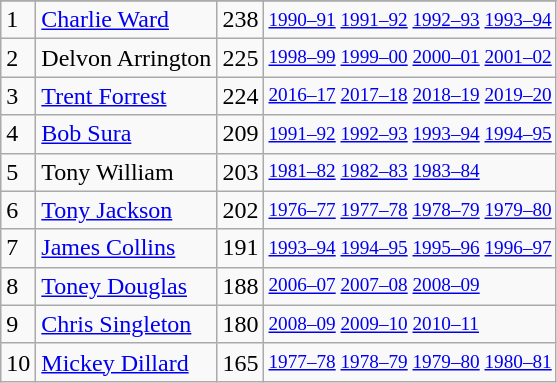<table class="wikitable">
<tr>
</tr>
<tr>
<td>1</td>
<td><a href='#'>Charlie Ward</a></td>
<td>238</td>
<td style="font-size:80%;"><a href='#'>1990–91</a> <a href='#'>1991–92</a> <a href='#'>1992–93</a> <a href='#'>1993–94</a></td>
</tr>
<tr>
<td>2</td>
<td>Delvon Arrington</td>
<td>225</td>
<td style="font-size:80%;"><a href='#'>1998–99</a> <a href='#'>1999–00</a> <a href='#'>2000–01</a> <a href='#'>2001–02</a></td>
</tr>
<tr>
<td>3</td>
<td><a href='#'>Trent Forrest</a></td>
<td>224</td>
<td style="font-size:80%;"><a href='#'>2016–17</a> <a href='#'>2017–18</a> <a href='#'>2018–19</a> <a href='#'>2019–20</a></td>
</tr>
<tr>
<td>4</td>
<td><a href='#'>Bob Sura</a></td>
<td>209</td>
<td style="font-size:80%;"><a href='#'>1991–92</a> <a href='#'>1992–93</a> <a href='#'>1993–94</a> <a href='#'>1994–95</a></td>
</tr>
<tr>
<td>5</td>
<td>Tony William</td>
<td>203</td>
<td style="font-size:80%;"><a href='#'>1981–82</a> <a href='#'>1982–83</a> <a href='#'>1983–84</a></td>
</tr>
<tr>
<td>6</td>
<td><a href='#'>Tony Jackson</a></td>
<td>202</td>
<td style="font-size:80%;"><a href='#'>1976–77</a> <a href='#'>1977–78</a> <a href='#'>1978–79</a> <a href='#'>1979–80</a></td>
</tr>
<tr>
<td>7</td>
<td><a href='#'>James Collins</a></td>
<td>191</td>
<td style="font-size:80%;"><a href='#'>1993–94</a> <a href='#'>1994–95</a> <a href='#'>1995–96</a> <a href='#'>1996–97</a></td>
</tr>
<tr>
<td>8</td>
<td><a href='#'>Toney Douglas</a></td>
<td>188</td>
<td style="font-size:80%;"><a href='#'>2006–07</a> <a href='#'>2007–08</a> <a href='#'>2008–09</a></td>
</tr>
<tr>
<td>9</td>
<td><a href='#'>Chris Singleton</a></td>
<td>180</td>
<td style="font-size:80%;"><a href='#'>2008–09</a> <a href='#'>2009–10</a> <a href='#'>2010–11</a></td>
</tr>
<tr>
<td>10</td>
<td><a href='#'>Mickey Dillard</a></td>
<td>165</td>
<td style="font-size:80%;"><a href='#'>1977–78</a> <a href='#'>1978–79</a> <a href='#'>1979–80</a> <a href='#'>1980–81</a></td>
</tr>
</table>
